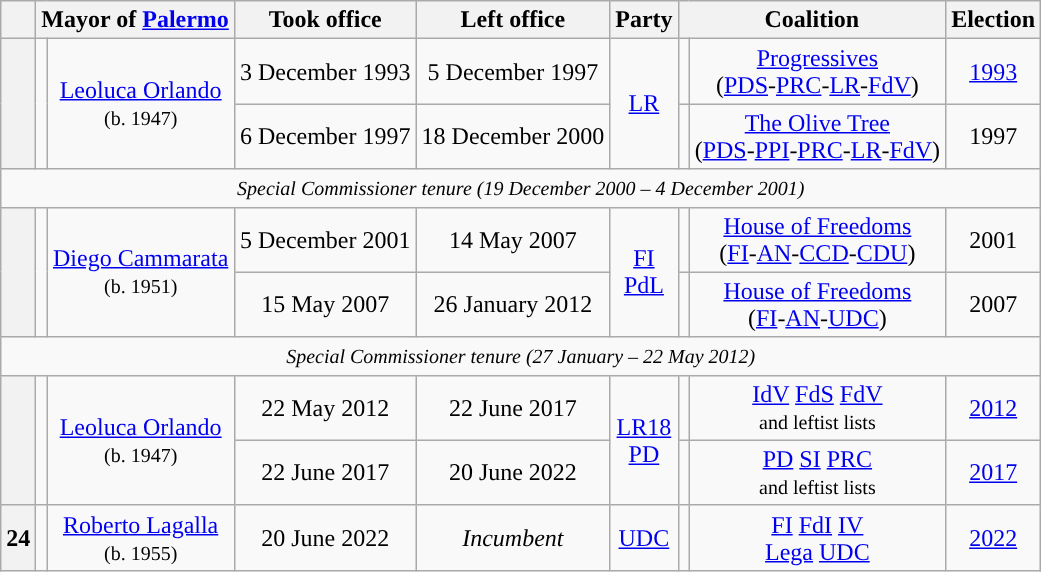<table class="wikitable" style="text-align: center;">
<tr>
<th><br></th>
<th colspan="2">Mayor of <a href='#'>Palermo</a></th>
<th>Took office</th>
<th>Left office</th>
<th>Party</th>
<th colspan="2">Coalition</th>
<th>Election</th>
</tr>
<tr>
<th rowspan="2" style="background: "><strong><small></small></strong></th>
<td rowspan="2"></td>
<td rowspan="2"><a href='#'>Leoluca Orlando</a><br><small>(b. 1947)</small></td>
<td>3 December 1993</td>
<td>5 December 1997</td>
<td rowspan="2"><a href='#'>LR</a></td>
<td style="background: "></td>
<td><a href='#'>Progressives</a><br>(<a href='#'>PDS</a>-<a href='#'>PRC</a>-<a href='#'>LR</a>-<a href='#'>FdV</a>)</td>
<td><a href='#'>1993</a></td>
</tr>
<tr>
<td>6 December 1997</td>
<td>18 December 2000</td>
<td style="background: "></td>
<td><a href='#'>The Olive Tree</a><br>(<a href='#'>PDS</a>-<a href='#'>PPI</a>-<a href='#'>PRC</a>-<a href='#'>LR</a>-<a href='#'>FdV</a>)</td>
<td>1997</td>
</tr>
<tr>
<td colspan="10"><small><em>Special Commissioner tenure (19 December 2000 – 4 December 2001)</em></small></td>
</tr>
<tr>
<th rowspan="2" style="background: "><strong></strong></th>
<td rowspan="2"></td>
<td rowspan="2"><a href='#'>Diego Cammarata</a><br><small>(b. 1951)</small></td>
<td>5 December 2001</td>
<td>14 May 2007</td>
<td rowspan="2"><a href='#'>FI</a> <br> <a href='#'>PdL</a></td>
<td style="background: "></td>
<td><a href='#'>House of Freedoms</a><br>(<a href='#'>FI</a>-<a href='#'>AN</a>-<a href='#'>CCD</a>-<a href='#'>CDU</a>)</td>
<td>2001</td>
</tr>
<tr>
<td>15 May 2007</td>
<td>26 January 2012</td>
<td style="background: "></td>
<td><a href='#'>House of Freedoms</a><br>(<a href='#'>FI</a>-<a href='#'>AN</a>-<a href='#'>UDC</a>)</td>
<td>2007</td>
</tr>
<tr>
<td colspan="10"><small><em>Special Commissioner tenure (27 January – 22 May 2012)</em></small></td>
</tr>
<tr>
<th rowspan="2" style="background: "><strong><small></small></strong></th>
<td rowspan="2"></td>
<td rowspan="2"><a href='#'>Leoluca Orlando</a><br><small>(b. 1947)</small></td>
<td>22 May 2012</td>
<td>22 June 2017</td>
<td rowspan="2"><a href='#'>LR18</a> <br> <a href='#'>PD</a></td>
<td style="background: "></td>
<td><a href='#'>IdV</a>  <a href='#'>FdS</a>  <a href='#'>FdV</a><br><small>and leftist lists</small></td>
<td><a href='#'>2012</a></td>
</tr>
<tr>
<td>22 June 2017</td>
<td>20 June 2022</td>
<td style="background: "></td>
<td><a href='#'>PD</a>  <a href='#'>SI</a>  <a href='#'>PRC</a><br><small>and leftist lists</small></td>
<td><a href='#'>2017</a></td>
</tr>
<tr>
<th style="background: "><strong>24</strong></th>
<td></td>
<td><a href='#'>Roberto Lagalla</a><br><small>(b. 1955)</small></td>
<td>20 June 2022</td>
<td><em>Incumbent</em></td>
<td><a href='#'>UDC</a></td>
<td style="background: "></td>
<td><a href='#'>FI</a>  <a href='#'>FdI</a>  <a href='#'>IV</a> <br> <a href='#'>Lega</a>  <a href='#'>UDC</a></td>
<td><a href='#'>2022</a></td>
</tr>
</table>
